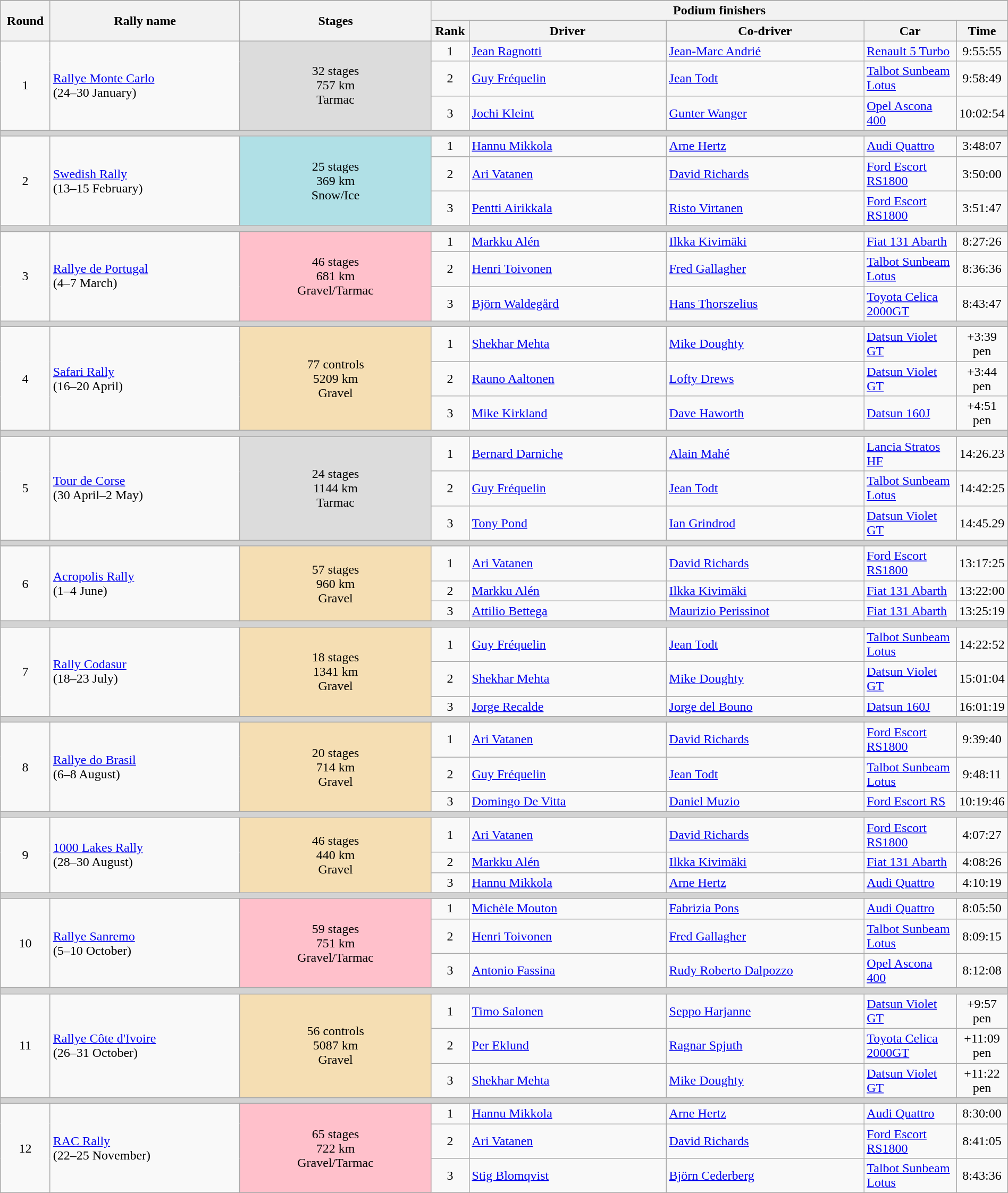<table class="wikitable" width="100%" align=center>
<tr>
</tr>
<tr style="background:#efefef;">
<th width=5% rowspan=2>Round</th>
<th width=20% rowspan=2>Rally name</th>
<th width=20% rowspan=2>Stages</th>
<th width=75% colspan=5>Podium finishers</th>
</tr>
<tr>
<th>Rank</th>
<th style="width:15em">Driver</th>
<th style="width:15em">Co-driver</th>
<th style="width:15em">Car</th>
<th style="width:6em">Time</th>
</tr>
<tr>
<td rowspan=3 align=center>1</td>
<td rowspan=3> <a href='#'>Rallye Monte Carlo</a><br>(24–30 January)</td>
<td rowspan=3 align=center style="background:gainsboro;">32 stages<br>757 km<br>Tarmac</td>
<td align=center>1</td>
<td> <a href='#'>Jean Ragnotti</a></td>
<td> <a href='#'>Jean-Marc Andrié</a></td>
<td><a href='#'>Renault 5 Turbo</a></td>
<td align=center>9:55:55</td>
</tr>
<tr>
<td align=center>2</td>
<td> <a href='#'>Guy Fréquelin</a></td>
<td> <a href='#'>Jean Todt</a></td>
<td><a href='#'>Talbot Sunbeam Lotus</a></td>
<td align=center>9:58:49</td>
</tr>
<tr>
<td align=center>3</td>
<td> <a href='#'>Jochi Kleint</a></td>
<td> <a href='#'>Gunter Wanger</a></td>
<td><a href='#'>Opel Ascona 400</a></td>
<td align=center>10:02:54</td>
</tr>
<tr style="background:lightgrey;">
<td colspan=8></td>
</tr>
<tr>
<td rowspan=3 align=center>2</td>
<td rowspan=3> <a href='#'>Swedish Rally</a><br>(13–15 February)</td>
<td rowspan=3 align=center style="background:powderblue;">25 stages<br>369 km<br>Snow/Ice</td>
<td align=center>1</td>
<td> <a href='#'>Hannu Mikkola</a></td>
<td> <a href='#'>Arne Hertz</a></td>
<td><a href='#'>Audi Quattro</a></td>
<td align=center>3:48:07</td>
</tr>
<tr>
<td align=center>2</td>
<td> <a href='#'>Ari Vatanen</a></td>
<td> <a href='#'>David Richards</a></td>
<td><a href='#'>Ford Escort RS1800</a></td>
<td align=center>3:50:00</td>
</tr>
<tr>
<td align=center>3</td>
<td> <a href='#'>Pentti Airikkala</a></td>
<td> <a href='#'>Risto Virtanen</a></td>
<td><a href='#'>Ford Escort RS1800</a></td>
<td align=center>3:51:47</td>
</tr>
<tr style="background:lightgrey;">
<td colspan=8></td>
</tr>
<tr>
<td rowspan=3 align=center>3</td>
<td rowspan=3> <a href='#'>Rallye de Portugal</a><br>(4–7 March)</td>
<td rowspan=3 align=center style="background:pink;">46 stages<br>681 km<br>Gravel/Tarmac</td>
<td align=center>1</td>
<td> <a href='#'>Markku Alén</a></td>
<td> <a href='#'>Ilkka Kivimäki</a></td>
<td><a href='#'>Fiat 131 Abarth</a></td>
<td align=center>8:27:26</td>
</tr>
<tr>
<td align=center>2</td>
<td> <a href='#'>Henri Toivonen</a></td>
<td> <a href='#'>Fred Gallagher</a></td>
<td><a href='#'>Talbot Sunbeam Lotus</a></td>
<td align=center>8:36:36</td>
</tr>
<tr>
<td align=center>3</td>
<td> <a href='#'>Björn Waldegård</a></td>
<td> <a href='#'>Hans Thorszelius</a></td>
<td><a href='#'>Toyota Celica 2000GT</a></td>
<td align=center>8:43:47</td>
</tr>
<tr style="background:lightgrey;">
<td colspan=8></td>
</tr>
<tr>
<td rowspan=3 align=center>4</td>
<td rowspan=3> <a href='#'>Safari Rally</a><br>(16–20 April)</td>
<td rowspan=3 align=center style="background:wheat;">77 controls<br>5209 km<br>Gravel</td>
<td align=center>1</td>
<td> <a href='#'>Shekhar Mehta</a></td>
<td> <a href='#'>Mike Doughty</a></td>
<td><a href='#'>Datsun Violet GT</a></td>
<td align=center>+3:39 pen</td>
</tr>
<tr>
<td align=center>2</td>
<td> <a href='#'>Rauno Aaltonen</a></td>
<td> <a href='#'>Lofty Drews</a></td>
<td><a href='#'>Datsun Violet GT</a></td>
<td align=center>+3:44 pen</td>
</tr>
<tr>
<td align=center>3</td>
<td> <a href='#'>Mike Kirkland</a></td>
<td> <a href='#'>Dave Haworth</a></td>
<td><a href='#'>Datsun 160J</a></td>
<td align=center>+4:51 pen</td>
</tr>
<tr style="background:lightgrey;">
<td colspan=8></td>
</tr>
<tr>
<td rowspan=3 align=center>5</td>
<td rowspan=3> <a href='#'>Tour de Corse</a><br>(30 April–2 May)</td>
<td rowspan=3 align=center style="background:gainsboro;">24 stages<br>1144 km<br>Tarmac</td>
<td align=center>1</td>
<td> <a href='#'>Bernard Darniche</a></td>
<td> <a href='#'>Alain Mahé</a></td>
<td><a href='#'>Lancia Stratos HF</a></td>
<td align=center>14:26.23</td>
</tr>
<tr>
<td align=center>2</td>
<td> <a href='#'>Guy Fréquelin</a></td>
<td> <a href='#'>Jean Todt</a></td>
<td><a href='#'>Talbot Sunbeam Lotus</a></td>
<td align=center>14:42:25</td>
</tr>
<tr>
<td align=center>3</td>
<td> <a href='#'>Tony Pond</a></td>
<td> <a href='#'>Ian Grindrod</a></td>
<td><a href='#'>Datsun Violet GT</a></td>
<td align=center>14:45.29</td>
</tr>
<tr style="background:lightgrey;">
<td colspan=8></td>
</tr>
<tr>
<td rowspan=3 align=center>6</td>
<td rowspan=3> <a href='#'>Acropolis Rally</a><br>(1–4 June)</td>
<td rowspan=3 align=center style="background:wheat;">57 stages<br>960 km<br>Gravel</td>
<td align=center>1</td>
<td> <a href='#'>Ari Vatanen</a></td>
<td> <a href='#'>David Richards</a></td>
<td><a href='#'>Ford Escort RS1800</a></td>
<td align=center>13:17:25</td>
</tr>
<tr>
<td align=center>2</td>
<td> <a href='#'>Markku Alén</a></td>
<td> <a href='#'>Ilkka Kivimäki</a></td>
<td><a href='#'>Fiat 131 Abarth</a></td>
<td align=center>13:22:00</td>
</tr>
<tr>
<td align=center>3</td>
<td> <a href='#'>Attilio Bettega</a></td>
<td> <a href='#'>Maurizio Perissinot</a></td>
<td><a href='#'>Fiat 131 Abarth</a></td>
<td align=center>13:25:19</td>
</tr>
<tr style="background:lightgrey;">
<td colspan=8></td>
</tr>
<tr>
<td rowspan=3 align=center>7</td>
<td rowspan=3> <a href='#'>Rally Codasur</a><br>(18–23 July)</td>
<td rowspan=3 align=center style="background:wheat;">18 stages<br>1341 km<br>Gravel</td>
<td align=center>1</td>
<td> <a href='#'>Guy Fréquelin</a></td>
<td> <a href='#'>Jean Todt</a></td>
<td><a href='#'>Talbot Sunbeam Lotus</a></td>
<td align=center>14:22:52</td>
</tr>
<tr>
<td align=center>2</td>
<td> <a href='#'>Shekhar Mehta</a></td>
<td> <a href='#'>Mike Doughty</a></td>
<td><a href='#'>Datsun Violet GT</a></td>
<td align=center>15:01:04</td>
</tr>
<tr>
<td align=center>3</td>
<td> <a href='#'>Jorge Recalde</a></td>
<td> <a href='#'>Jorge del Bouno</a></td>
<td><a href='#'>Datsun 160J</a></td>
<td align=center>16:01:19</td>
</tr>
<tr style="background:lightgrey;">
<td colspan=8></td>
</tr>
<tr>
<td rowspan=3 align=center>8</td>
<td rowspan=3> <a href='#'>Rallye do Brasil</a><br>(6–8 August)</td>
<td rowspan=3 align=center style="background:wheat;">20 stages<br>714 km<br>Gravel</td>
<td align=center>1</td>
<td> <a href='#'>Ari Vatanen</a></td>
<td> <a href='#'>David Richards</a></td>
<td><a href='#'>Ford Escort RS1800</a></td>
<td align=center>9:39:40</td>
</tr>
<tr>
<td align=center>2</td>
<td> <a href='#'>Guy Fréquelin</a></td>
<td> <a href='#'>Jean Todt</a></td>
<td><a href='#'>Talbot Sunbeam Lotus</a></td>
<td align=center>9:48:11</td>
</tr>
<tr>
<td align=center>3</td>
<td> <a href='#'>Domingo De Vitta</a></td>
<td> <a href='#'>Daniel Muzio</a></td>
<td><a href='#'>Ford Escort RS</a></td>
<td align=center>10:19:46</td>
</tr>
<tr style="background:lightgrey;">
<td colspan=8></td>
</tr>
<tr>
<td rowspan=3 align=center>9</td>
<td rowspan=3> <a href='#'>1000 Lakes Rally</a><br>(28–30 August)</td>
<td rowspan=3 align=center style="background:wheat;">46 stages<br>440 km<br>Gravel</td>
<td align=center>1</td>
<td> <a href='#'>Ari Vatanen</a></td>
<td> <a href='#'>David Richards</a></td>
<td><a href='#'>Ford Escort RS1800</a></td>
<td align=center>4:07:27</td>
</tr>
<tr>
<td align=center>2</td>
<td> <a href='#'>Markku Alén</a></td>
<td> <a href='#'>Ilkka Kivimäki</a></td>
<td><a href='#'>Fiat 131 Abarth</a></td>
<td align=center>4:08:26</td>
</tr>
<tr>
<td align=center>3</td>
<td> <a href='#'>Hannu Mikkola</a></td>
<td> <a href='#'>Arne Hertz</a></td>
<td><a href='#'>Audi Quattro</a></td>
<td align=center>4:10:19</td>
</tr>
<tr style="background:lightgrey;">
<td colspan=8></td>
</tr>
<tr>
<td rowspan=3 align=center>10</td>
<td rowspan=3> <a href='#'>Rallye Sanremo</a><br>(5–10 October)</td>
<td rowspan=3 align=center style="background:pink;">59 stages<br>751 km<br>Gravel/Tarmac</td>
<td align=center>1</td>
<td> <a href='#'>Michèle Mouton</a></td>
<td> <a href='#'>Fabrizia Pons</a></td>
<td><a href='#'>Audi Quattro</a></td>
<td align=center>8:05:50</td>
</tr>
<tr>
<td align=center>2</td>
<td> <a href='#'>Henri Toivonen</a></td>
<td> <a href='#'>Fred Gallagher</a></td>
<td><a href='#'>Talbot Sunbeam Lotus</a></td>
<td align=center>8:09:15</td>
</tr>
<tr>
<td align=center>3</td>
<td> <a href='#'>Antonio Fassina</a></td>
<td> <a href='#'>Rudy Roberto Dalpozzo</a></td>
<td><a href='#'>Opel Ascona 400</a></td>
<td align=center>8:12:08</td>
</tr>
<tr style="background:lightgrey;">
<td colspan=8></td>
</tr>
<tr>
<td rowspan=3 align=center>11</td>
<td rowspan=3> <a href='#'>Rallye Côte d'Ivoire</a><br>(26–31 October)</td>
<td rowspan=3 align=center style="background:wheat;">56 controls<br>5087 km<br>Gravel</td>
<td align=center>1</td>
<td> <a href='#'>Timo Salonen</a></td>
<td> <a href='#'>Seppo Harjanne</a></td>
<td><a href='#'>Datsun Violet GT</a></td>
<td align=center>+9:57 pen</td>
</tr>
<tr>
<td align=center>2</td>
<td> <a href='#'>Per Eklund</a></td>
<td> <a href='#'>Ragnar Spjuth</a></td>
<td><a href='#'>Toyota Celica 2000GT</a></td>
<td align=center>+11:09 pen</td>
</tr>
<tr>
<td align=center>3</td>
<td> <a href='#'>Shekhar Mehta</a></td>
<td> <a href='#'>Mike Doughty</a></td>
<td><a href='#'>Datsun Violet GT</a></td>
<td align=center>+11:22 pen</td>
</tr>
<tr style="background:lightgrey;">
<td colspan=8></td>
</tr>
<tr>
<td rowspan=3 align=center>12</td>
<td rowspan=3> <a href='#'>RAC Rally</a><br>(22–25 November)</td>
<td rowspan=3 align=center style="background:pink;">65 stages<br>722 km<br>Gravel/Tarmac</td>
<td align=center>1</td>
<td> <a href='#'>Hannu Mikkola</a></td>
<td> <a href='#'>Arne Hertz</a></td>
<td><a href='#'>Audi Quattro</a></td>
<td align=center>8:30:00</td>
</tr>
<tr>
<td align=center>2</td>
<td> <a href='#'>Ari Vatanen</a></td>
<td> <a href='#'>David Richards</a></td>
<td><a href='#'>Ford Escort RS1800</a></td>
<td align=center>8:41:05</td>
</tr>
<tr>
<td align=center>3</td>
<td> <a href='#'>Stig Blomqvist</a></td>
<td> <a href='#'>Björn Cederberg</a></td>
<td><a href='#'>Talbot Sunbeam Lotus</a></td>
<td align=center>8:43:36</td>
</tr>
</table>
